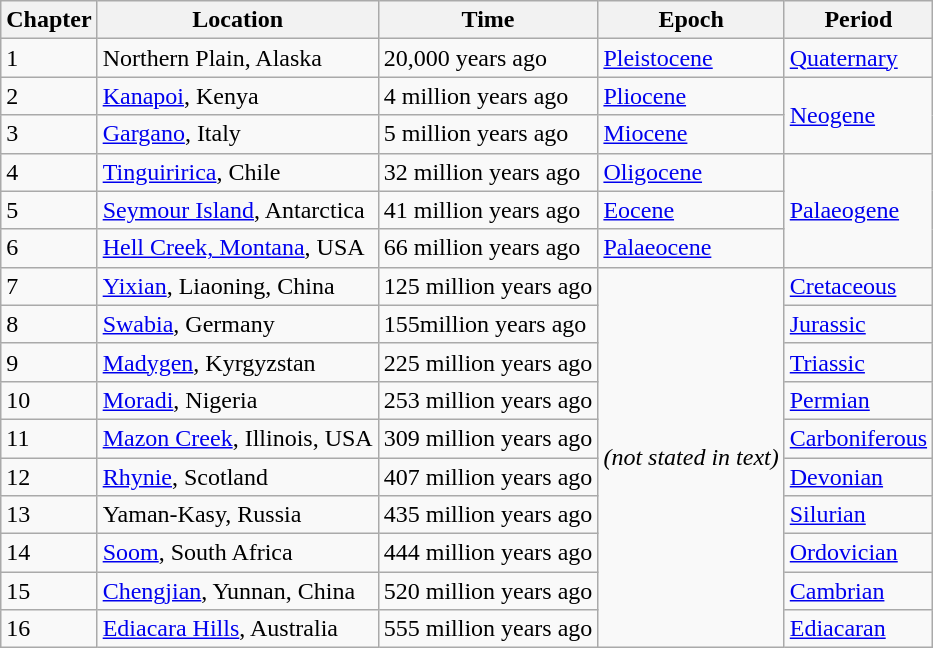<table class="wikitable">
<tr>
<th>Chapter</th>
<th>Location</th>
<th>Time</th>
<th>Epoch</th>
<th>Period</th>
</tr>
<tr>
<td>1</td>
<td>Northern Plain, Alaska</td>
<td>20,000 years ago</td>
<td><a href='#'>Pleistocene</a></td>
<td><a href='#'>Quaternary</a></td>
</tr>
<tr>
<td>2</td>
<td><a href='#'>Kanapoi</a>, Kenya</td>
<td>4 million years ago</td>
<td><a href='#'>Pliocene</a></td>
<td rowspan=2><a href='#'>Neogene</a></td>
</tr>
<tr>
<td>3</td>
<td><a href='#'>Gargano</a>, Italy</td>
<td>5 million years ago</td>
<td><a href='#'>Miocene</a> </td>
</tr>
<tr>
<td>4</td>
<td><a href='#'>Tinguiririca</a>, Chile</td>
<td>32 million years ago</td>
<td><a href='#'>Oligocene</a></td>
<td rowspan=3><a href='#'>Palaeogene</a></td>
</tr>
<tr>
<td>5</td>
<td><a href='#'>Seymour Island</a>, Antarctica</td>
<td>41 million years ago</td>
<td><a href='#'>Eocene</a> </td>
</tr>
<tr>
<td>6</td>
<td><a href='#'>Hell Creek, Montana</a>, USA</td>
<td>66 million years ago</td>
<td><a href='#'>Palaeocene</a> </td>
</tr>
<tr>
<td>7</td>
<td><a href='#'>Yixian</a>, Liaoning, China</td>
<td>125 million years ago</td>
<td rowspan=10><em>(not stated in text)</em></td>
<td><a href='#'>Cretaceous</a></td>
</tr>
<tr>
<td>8</td>
<td><a href='#'>Swabia</a>, Germany</td>
<td>155million years ago  </td>
<td><a href='#'>Jurassic</a></td>
</tr>
<tr>
<td>9</td>
<td><a href='#'>Madygen</a>, Kyrgyzstan</td>
<td>225 million years ago </td>
<td><a href='#'>Triassic</a></td>
</tr>
<tr>
<td>10</td>
<td><a href='#'>Moradi</a>, Nigeria</td>
<td>253 million years ago  </td>
<td><a href='#'>Permian</a></td>
</tr>
<tr>
<td>11</td>
<td><a href='#'>Mazon Creek</a>, Illinois, USA</td>
<td>309 million years ago </td>
<td><a href='#'>Carboniferous</a></td>
</tr>
<tr>
<td>12</td>
<td><a href='#'>Rhynie</a>, Scotland</td>
<td>407 million years ago </td>
<td><a href='#'>Devonian</a></td>
</tr>
<tr>
<td>13</td>
<td>Yaman-Kasy, Russia</td>
<td>435 million years ago </td>
<td><a href='#'>Silurian</a></td>
</tr>
<tr>
<td>14</td>
<td><a href='#'>Soom</a>, South Africa</td>
<td>444 million years ago </td>
<td><a href='#'>Ordovician</a></td>
</tr>
<tr>
<td>15</td>
<td><a href='#'>Chengjian</a>, Yunnan, China</td>
<td>520 million years ago </td>
<td><a href='#'>Cambrian</a></td>
</tr>
<tr>
<td>16</td>
<td><a href='#'>Ediacara Hills</a>, Australia</td>
<td>555 million years ago </td>
<td><a href='#'>Ediacaran</a></td>
</tr>
</table>
